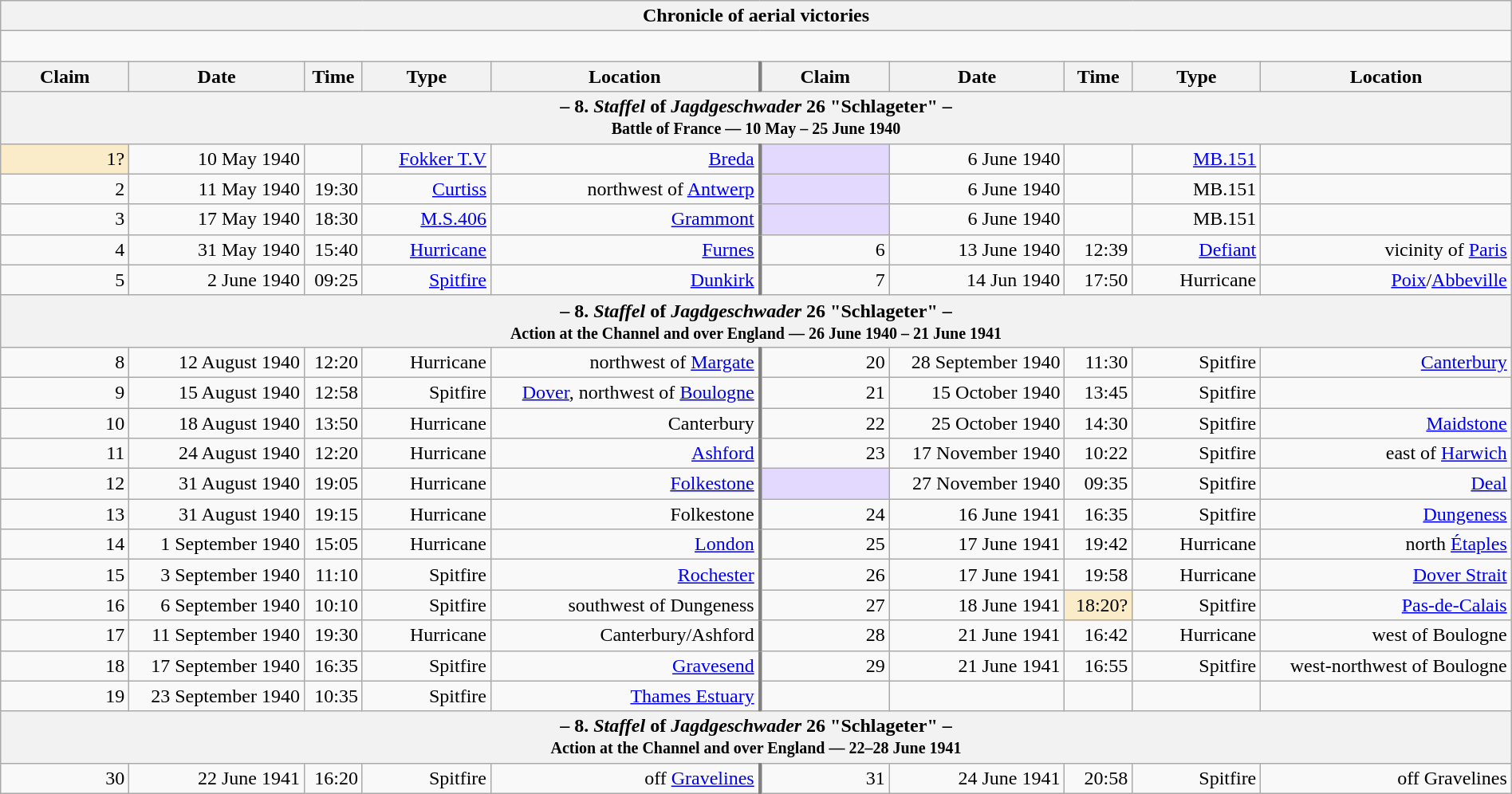<table class="wikitable plainrowheaders collapsible" style="margin-left: auto; margin-right: auto; border: none; text-align:right; width: 100%;">
<tr>
<th colspan="10">Chronicle of aerial victories</th>
</tr>
<tr>
<td colspan="10" style="text-align: left;"><br>
</td>
</tr>
<tr>
<th scope="col" width="100px">Claim</th>
<th scope="col">Date</th>
<th scope="col">Time</th>
<th scope="col" width="100px">Type</th>
<th scope="col">Location</th>
<th scope="col" style="border-left: 3px solid grey;" width="100px">Claim</th>
<th scope="col">Date</th>
<th scope="col">Time</th>
<th scope="col" width="100px">Type</th>
<th scope="col">Location</th>
</tr>
<tr>
<th colspan="10">– 8. <em>Staffel</em> of <em>Jagdgeschwader</em> 26 "Schlageter" –<br><small>Battle of France — 10 May – 25 June 1940</small></th>
</tr>
<tr>
<td style="background:#faecc8">1?</td>
<td>10 May 1940</td>
<td></td>
<td><a href='#'>Fokker T.V</a></td>
<td><a href='#'>Breda</a></td>
<td style="border-left: 3px solid grey; background:#e3d9ff;"></td>
<td>6 June 1940</td>
<td></td>
<td><a href='#'>MB.151</a></td>
<td></td>
</tr>
<tr>
<td>2</td>
<td>11 May 1940</td>
<td>19:30</td>
<td><a href='#'>Curtiss</a></td>
<td>northwest of <a href='#'>Antwerp</a></td>
<td style="border-left: 3px solid grey; background:#e3d9ff;"></td>
<td>6 June 1940</td>
<td></td>
<td>MB.151</td>
<td></td>
</tr>
<tr>
<td>3</td>
<td>17 May 1940</td>
<td>18:30</td>
<td><a href='#'>M.S.406</a></td>
<td><a href='#'>Grammont</a></td>
<td style="border-left: 3px solid grey; background:#e3d9ff;"></td>
<td>6 June 1940</td>
<td></td>
<td>MB.151</td>
<td></td>
</tr>
<tr>
<td>4</td>
<td>31 May 1940</td>
<td>15:40</td>
<td><a href='#'>Hurricane</a></td>
<td><a href='#'>Furnes</a></td>
<td style="border-left: 3px solid grey;">6</td>
<td>13 June 1940</td>
<td>12:39</td>
<td><a href='#'>Defiant</a></td>
<td>vicinity of <a href='#'>Paris</a></td>
</tr>
<tr>
<td>5</td>
<td>2 June 1940</td>
<td>09:25</td>
<td><a href='#'>Spitfire</a></td>
<td><a href='#'>Dunkirk</a></td>
<td style="border-left: 3px solid grey;">7</td>
<td>14 Jun 1940</td>
<td>17:50</td>
<td>Hurricane</td>
<td><a href='#'>Poix</a>/<a href='#'>Abbeville</a></td>
</tr>
<tr>
<th colspan="10">– 8. <em>Staffel</em> of <em>Jagdgeschwader</em> 26 "Schlageter" –<br><small>Action at the Channel and over England — 26 June 1940 – 21 June 1941</small></th>
</tr>
<tr>
<td>8</td>
<td>12 August 1940</td>
<td>12:20</td>
<td>Hurricane</td>
<td>northwest of <a href='#'>Margate</a></td>
<td style="border-left: 3px solid grey;">20</td>
<td>28 September 1940</td>
<td>11:30</td>
<td>Spitfire</td>
<td><a href='#'>Canterbury</a></td>
</tr>
<tr>
<td>9</td>
<td>15 August 1940</td>
<td>12:58</td>
<td>Spitfire</td>
<td><a href='#'>Dover</a>, northwest of <a href='#'>Boulogne</a></td>
<td style="border-left: 3px solid grey;">21</td>
<td>15 October 1940</td>
<td>13:45</td>
<td>Spitfire</td>
<td></td>
</tr>
<tr>
<td>10</td>
<td>18 August 1940</td>
<td>13:50</td>
<td>Hurricane</td>
<td>Canterbury</td>
<td style="border-left: 3px solid grey;">22</td>
<td>25 October 1940</td>
<td>14:30</td>
<td>Spitfire</td>
<td><a href='#'>Maidstone</a></td>
</tr>
<tr>
<td>11</td>
<td>24 August 1940</td>
<td>12:20</td>
<td>Hurricane</td>
<td><a href='#'>Ashford</a></td>
<td style="border-left: 3px solid grey;">23</td>
<td>17 November 1940</td>
<td>10:22</td>
<td>Spitfire</td>
<td>east of <a href='#'>Harwich</a></td>
</tr>
<tr>
<td>12</td>
<td>31 August 1940</td>
<td>19:05</td>
<td>Hurricane</td>
<td><a href='#'>Folkestone</a></td>
<td style="border-left: 3px solid grey; background:#e3d9ff;"></td>
<td>27 November 1940</td>
<td>09:35</td>
<td>Spitfire</td>
<td><a href='#'>Deal</a></td>
</tr>
<tr>
<td>13</td>
<td>31 August 1940</td>
<td>19:15</td>
<td>Hurricane</td>
<td>Folkestone</td>
<td style="border-left: 3px solid grey;">24</td>
<td>16 June 1941</td>
<td>16:35</td>
<td>Spitfire</td>
<td><a href='#'>Dungeness</a></td>
</tr>
<tr>
<td>14</td>
<td>1 September 1940</td>
<td>15:05</td>
<td>Hurricane</td>
<td><a href='#'>London</a></td>
<td style="border-left: 3px solid grey;">25</td>
<td>17 June 1941</td>
<td>19:42</td>
<td>Hurricane</td>
<td>north <a href='#'>Étaples</a></td>
</tr>
<tr>
<td>15</td>
<td>3 September 1940</td>
<td>11:10</td>
<td>Spitfire</td>
<td><a href='#'>Rochester</a></td>
<td style="border-left: 3px solid grey;">26</td>
<td>17 June 1941</td>
<td>19:58</td>
<td>Hurricane</td>
<td><a href='#'>Dover Strait</a></td>
</tr>
<tr>
<td>16</td>
<td>6 September 1940</td>
<td>10:10</td>
<td>Spitfire</td>
<td>southwest of Dungeness</td>
<td style="border-left: 3px solid grey;">27</td>
<td>18 June 1941</td>
<td style="background:#faecc8">18:20?</td>
<td>Spitfire</td>
<td><a href='#'>Pas-de-Calais</a></td>
</tr>
<tr>
<td>17</td>
<td>11 September 1940</td>
<td>19:30</td>
<td>Hurricane</td>
<td>Canterbury/Ashford</td>
<td style="border-left: 3px solid grey;">28</td>
<td>21 June 1941</td>
<td>16:42</td>
<td>Hurricane</td>
<td>west of Boulogne</td>
</tr>
<tr>
<td>18</td>
<td>17 September 1940</td>
<td>16:35</td>
<td>Spitfire</td>
<td><a href='#'>Gravesend</a></td>
<td style="border-left: 3px solid grey;">29</td>
<td>21 June 1941</td>
<td>16:55</td>
<td>Spitfire</td>
<td> west-northwest of Boulogne</td>
</tr>
<tr>
<td>19</td>
<td>23 September 1940</td>
<td>10:35</td>
<td>Spitfire</td>
<td><a href='#'>Thames Estuary</a></td>
<td style="border-left: 3px solid grey;"></td>
<td></td>
<td></td>
<td></td>
<td></td>
</tr>
<tr>
<th colspan="10">– 8. <em>Staffel</em> of <em>Jagdgeschwader</em> 26 "Schlageter" –<br><small>Action at the Channel and over England — 22–28 June 1941</small></th>
</tr>
<tr>
<td>30</td>
<td>22 June 1941</td>
<td>16:20</td>
<td>Spitfire</td>
<td>off <a href='#'>Gravelines</a></td>
<td style="border-left: 3px solid grey;">31</td>
<td>24 June 1941</td>
<td>20:58</td>
<td>Spitfire</td>
<td>off Gravelines</td>
</tr>
</table>
